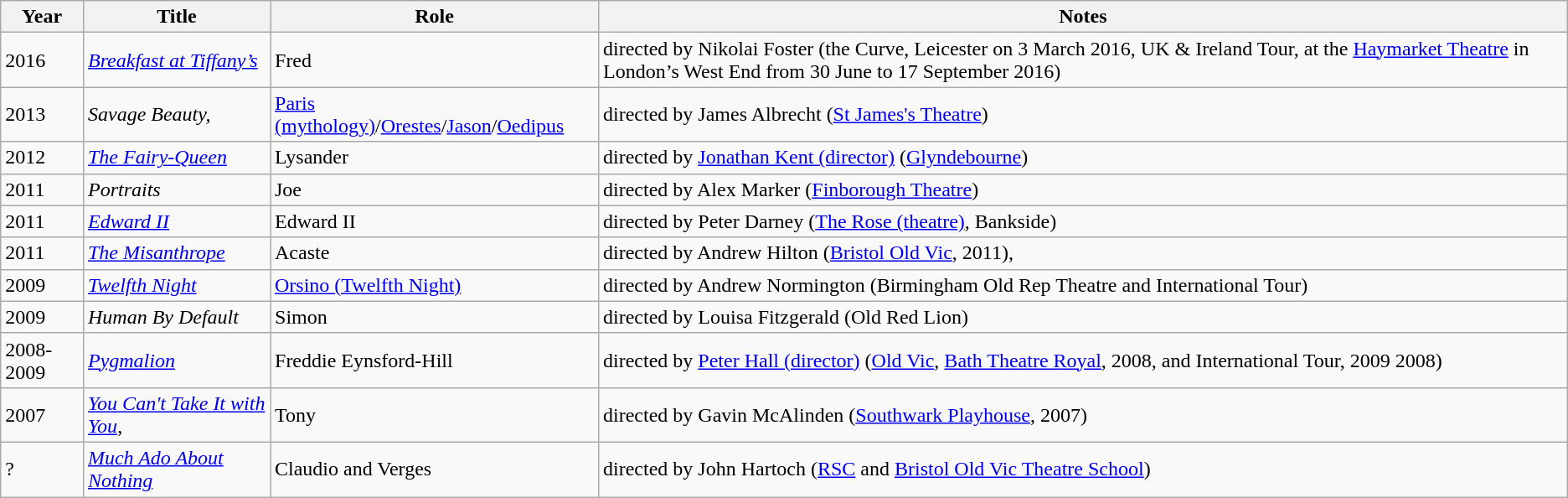<table class="wikitable">
<tr>
<th>Year</th>
<th>Title</th>
<th>Role</th>
<th>Notes</th>
</tr>
<tr>
<td>2016</td>
<td><em><a href='#'>Breakfast at Tiffany’s</a></em></td>
<td>Fred</td>
<td>directed by Nikolai Foster (the Curve, Leicester on 3 March 2016, UK & Ireland Tour, at the <a href='#'>Haymarket Theatre</a> in London’s West End from 30 June to 17 September 2016)</td>
</tr>
<tr>
<td>2013</td>
<td><em>Savage Beauty,</em></td>
<td><a href='#'>Paris (mythology)</a>/<a href='#'>Orestes</a>/<a href='#'>Jason</a>/<a href='#'>Oedipus</a></td>
<td>directed by James Albrecht (<a href='#'>St James's Theatre</a>)</td>
</tr>
<tr>
<td>2012</td>
<td><em><a href='#'>The Fairy-Queen</a></em></td>
<td>Lysander</td>
<td>directed by <a href='#'>Jonathan Kent (director)</a> (<a href='#'>Glyndebourne</a>)</td>
</tr>
<tr>
<td>2011</td>
<td><em>Portraits</em></td>
<td>Joe</td>
<td>directed by Alex Marker (<a href='#'>Finborough Theatre</a>)</td>
</tr>
<tr>
<td>2011</td>
<td><em><a href='#'>Edward II</a></em></td>
<td>Edward II</td>
<td>directed by Peter Darney (<a href='#'>The Rose (theatre)</a>, Bankside)</td>
</tr>
<tr>
<td>2011</td>
<td><em><a href='#'>The Misanthrope</a></em></td>
<td>Acaste</td>
<td>directed by Andrew Hilton (<a href='#'>Bristol Old Vic</a>, 2011),</td>
</tr>
<tr>
<td>2009</td>
<td><em><a href='#'>Twelfth Night</a></em></td>
<td><a href='#'>Orsino (Twelfth Night)</a></td>
<td>directed by Andrew Normington (Birmingham Old Rep Theatre and International Tour)</td>
</tr>
<tr>
<td>2009</td>
<td><em>Human By Default</em></td>
<td>Simon</td>
<td>directed by Louisa Fitzgerald (Old Red Lion)</td>
</tr>
<tr>
<td>2008-2009</td>
<td><em><a href='#'>Pygmalion</a></em></td>
<td>Freddie Eynsford-Hill</td>
<td>directed by <a href='#'>Peter Hall (director)</a> (<a href='#'>Old Vic</a>, <a href='#'>Bath Theatre Royal</a>, 2008, and International Tour, 2009 2008)</td>
</tr>
<tr>
<td>2007</td>
<td><em><a href='#'>You Can't Take It with You</a></em>,</td>
<td>Tony</td>
<td>directed by Gavin McAlinden (<a href='#'>Southwark Playhouse</a>, 2007)</td>
</tr>
<tr>
<td>?</td>
<td><em><a href='#'>Much Ado About Nothing</a></em></td>
<td>Claudio and Verges</td>
<td>directed by John Hartoch (<a href='#'>RSC</a> and <a href='#'>Bristol Old Vic Theatre School</a>)</td>
</tr>
</table>
